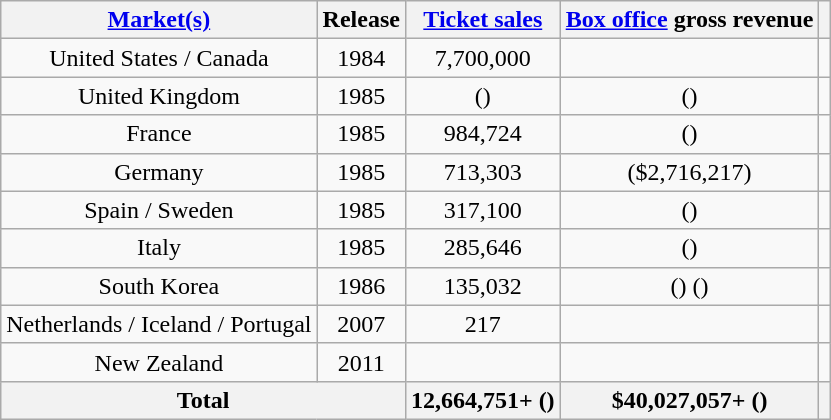<table class="wikitable sortable" style="text-align: center">
<tr>
<th><a href='#'>Market(s)</a></th>
<th>Release</th>
<th><a href='#'>Ticket sales</a></th>
<th><a href='#'>Box office</a> gross revenue</th>
<th class="unsortable"></th>
</tr>
<tr>
<td>United States / Canada</td>
<td>1984</td>
<td>7,700,000</td>
<td></td>
<td></td>
</tr>
<tr>
<td>United Kingdom</td>
<td>1985</td>
<td> ()</td>
<td> ()</td>
<td></td>
</tr>
<tr>
<td>France</td>
<td>1985</td>
<td>984,724</td>
<td> ()</td>
<td></td>
</tr>
<tr>
<td>Germany</td>
<td>1985</td>
<td>713,303</td>
<td> ($2,716,217)</td>
<td></td>
</tr>
<tr>
<td>Spain / Sweden</td>
<td>1985</td>
<td>317,100</td>
<td> ()</td>
<td></td>
</tr>
<tr>
<td>Italy</td>
<td>1985</td>
<td>285,646</td>
<td> ()</td>
<td></td>
</tr>
<tr>
<td>South Korea</td>
<td>1986</td>
<td>135,032</td>
<td> () ()</td>
<td></td>
</tr>
<tr>
<td>Netherlands / Iceland / Portugal</td>
<td>2007</td>
<td>217</td>
<td></td>
<td></td>
</tr>
<tr>
<td>New Zealand</td>
<td>2011</td>
<td></td>
<td></td>
<td></td>
</tr>
<tr>
<th colspan="2">Total</th>
<th>12,664,751+ ()</th>
<th>$40,027,057+ ()</th>
<th></th>
</tr>
</table>
